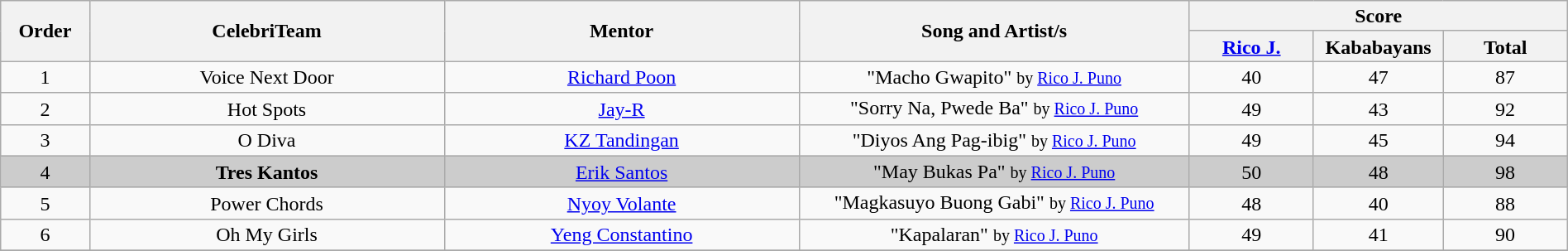<table class="wikitable" style="text-align:center; line-height:17px; width:100%;">
<tr>
<th scope="col" rowspan="2" width="05%">Order</th>
<th scope="col" rowspan="2" width="20%">CelebriTeam</th>
<th scope="col" rowspan="2" width="20%">Mentor</th>
<th scope="col" rowspan="2" width="22%">Song and Artist/s</th>
<th scope="col" colspan="3" width="28%">Score</th>
</tr>
<tr>
<th width="07%"><a href='#'>Rico J.</a></th>
<th width="07%">Kababayans</th>
<th width="07%">Total</th>
</tr>
<tr style="background:;">
<td>1</td>
<td>Voice Next Door</td>
<td><a href='#'>Richard Poon</a></td>
<td>"Macho Gwapito" <small>by <a href='#'>Rico J. Puno</a></small></td>
<td>40</td>
<td>47</td>
<td>87</td>
</tr>
<tr>
<td>2</td>
<td>Hot Spots</td>
<td><a href='#'>Jay-R</a></td>
<td>"Sorry Na, Pwede Ba" <small>by <a href='#'>Rico J. Puno</a></small></td>
<td>49</td>
<td>43</td>
<td>92</td>
</tr>
<tr>
<td>3</td>
<td>O Diva</td>
<td><a href='#'>KZ Tandingan</a></td>
<td>"Diyos Ang Pag-ibig" <small>by <a href='#'>Rico J. Puno</a></small></td>
<td>49</td>
<td>45</td>
<td>94</td>
</tr>
<tr style="background:#CCCCCC;">
<td>4</td>
<td><strong>Tres Kantos</strong></td>
<td><a href='#'>Erik Santos</a></td>
<td>"May Bukas Pa" <small>by <a href='#'>Rico J. Puno</a></small></td>
<td>50</td>
<td>48</td>
<td>98</td>
</tr>
<tr>
<td>5</td>
<td>Power Chords</td>
<td><a href='#'>Nyoy Volante</a></td>
<td>"Magkasuyo Buong Gabi" <small>by <a href='#'>Rico J. Puno</a></small></td>
<td>48</td>
<td>40</td>
<td>88</td>
</tr>
<tr>
<td>6</td>
<td>Oh My Girls</td>
<td><a href='#'>Yeng Constantino</a></td>
<td>"Kapalaran" <small>by <a href='#'>Rico J. Puno</a></small></td>
<td>49</td>
<td>41</td>
<td>90</td>
</tr>
<tr>
</tr>
</table>
